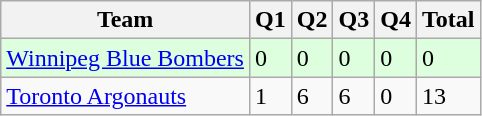<table class="wikitable">
<tr>
<th>Team</th>
<th>Q1</th>
<th>Q2</th>
<th>Q3</th>
<th>Q4</th>
<th>Total</th>
</tr>
<tr style="background-color:#ddffdd">
<td><a href='#'>Winnipeg Blue Bombers</a></td>
<td>0</td>
<td>0</td>
<td>0</td>
<td>0</td>
<td>0</td>
</tr>
<tr>
<td><a href='#'>Toronto Argonauts</a></td>
<td>1</td>
<td>6</td>
<td>6</td>
<td>0</td>
<td>13</td>
</tr>
</table>
